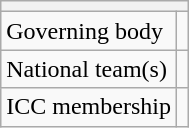<table class="wikitable floatright">
<tr>
<th colspan="2"></th>
</tr>
<tr>
<td>Governing body</td>
<td></td>
</tr>
<tr>
<td>National team(s)</td>
<td></td>
</tr>
<tr>
<td>ICC membership</td>
<td></td>
</tr>
</table>
